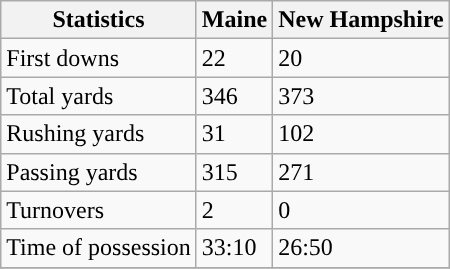<table class="wikitable">
<tr>
<th>Statistics</th>
<th>Maine</th>
<th>New Hampshire</th>
</tr>
<tr>
<td>First downs</td>
<td>22</td>
<td>20</td>
</tr>
<tr>
<td>Total yards</td>
<td>346</td>
<td>373</td>
</tr>
<tr>
<td>Rushing yards</td>
<td>31</td>
<td>102</td>
</tr>
<tr>
<td>Passing yards</td>
<td>315</td>
<td>271</td>
</tr>
<tr>
<td>Turnovers</td>
<td>2</td>
<td>0</td>
</tr>
<tr>
<td>Time of possession</td>
<td>33:10</td>
<td>26:50</td>
</tr>
<tr>
</tr>
</table>
